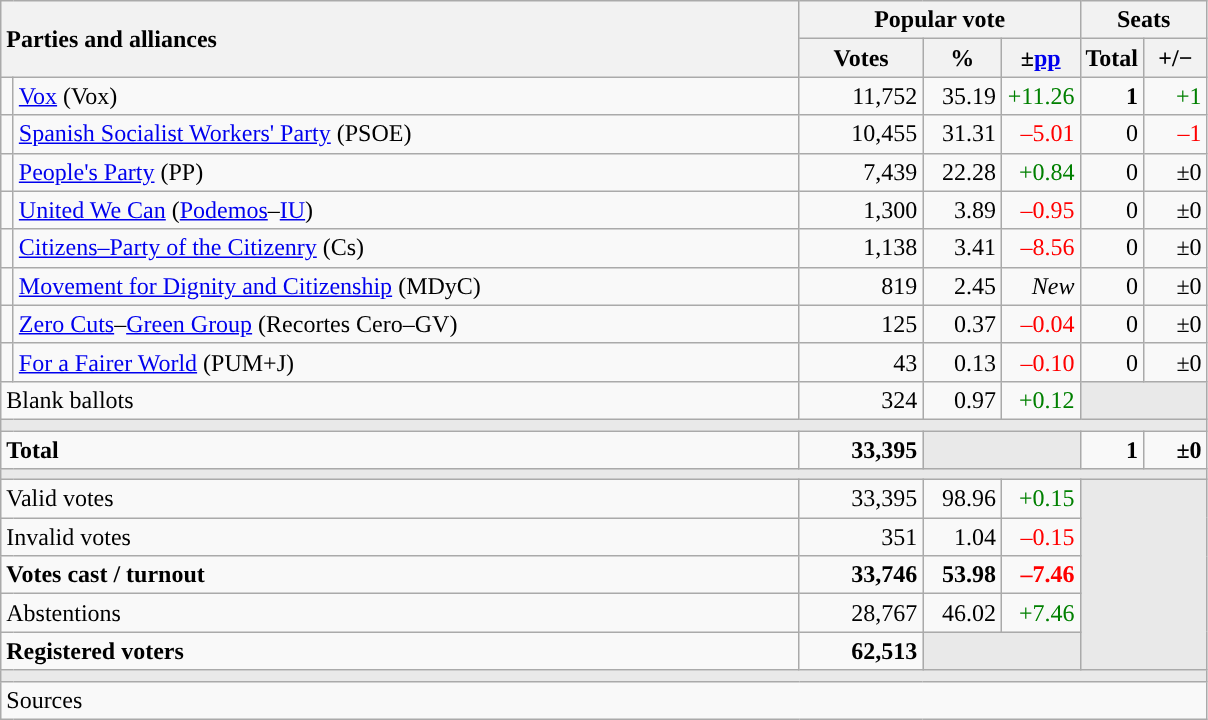<table class="wikitable" style="text-align:right;">
<tr>
<th style="text-align:left;" rowspan="2" colspan="2" width="525">Parties and alliances</th>
<th colspan="3">Popular vote</th>
<th colspan="2">Seats</th>
</tr>
<tr>
<th width="75">Votes</th>
<th width="45">%</th>
<th width="45">±<a href='#'>pp</a></th>
<th width="35">Total</th>
<th width="35">+/−</th>
</tr>
<tr>
<td width="1" style="color:inherit;background:"></td>
<td align="left"><a href='#'>Vox</a> (Vox)</td>
<td>11,752</td>
<td>35.19</td>
<td style="color:green;">+11.26</td>
<td><strong>1</strong></td>
<td style="color:green;">+1</td>
</tr>
<tr>
<td style="color:inherit;background:"></td>
<td align="left"><a href='#'>Spanish Socialist Workers' Party</a> (PSOE)</td>
<td>10,455</td>
<td>31.31</td>
<td style="color:red;">–5.01</td>
<td>0</td>
<td style="color:red;">–1</td>
</tr>
<tr>
<td style="color:inherit;background:"></td>
<td align="left"><a href='#'>People's Party</a> (PP)</td>
<td>7,439</td>
<td>22.28</td>
<td style="color:green;">+0.84</td>
<td>0</td>
<td>±0</td>
</tr>
<tr>
<td style="color:inherit;background:"></td>
<td align="left"><a href='#'>United We Can</a> (<a href='#'>Podemos</a>–<a href='#'>IU</a>)</td>
<td>1,300</td>
<td>3.89</td>
<td style="color:red;">–0.95</td>
<td>0</td>
<td>±0</td>
</tr>
<tr>
<td style="color:inherit;background:"></td>
<td align="left"><a href='#'>Citizens–Party of the Citizenry</a> (Cs)</td>
<td>1,138</td>
<td>3.41</td>
<td style="color:red;">–8.56</td>
<td>0</td>
<td>±0</td>
</tr>
<tr>
<td style="color:inherit;background:"></td>
<td align="left"><a href='#'>Movement for Dignity and Citizenship</a> (MDyC)</td>
<td>819</td>
<td>2.45</td>
<td><em>New</em></td>
<td>0</td>
<td>±0</td>
</tr>
<tr>
<td style="color:inherit;background:"></td>
<td align="left"><a href='#'>Zero Cuts</a>–<a href='#'>Green Group</a> (Recortes Cero–GV)</td>
<td>125</td>
<td>0.37</td>
<td style="color:red;">–0.04</td>
<td>0</td>
<td>±0</td>
</tr>
<tr>
<td style="color:inherit;background:"></td>
<td align="left"><a href='#'>For a Fairer World</a> (PUM+J)</td>
<td>43</td>
<td>0.13</td>
<td style="color:red;">–0.10</td>
<td>0</td>
<td>±0</td>
</tr>
<tr>
<td align="left" colspan="2">Blank ballots</td>
<td>324</td>
<td>0.97</td>
<td style="color:green;">+0.12</td>
<td bgcolor="#E9E9E9" colspan="2"></td>
</tr>
<tr>
<td colspan="7" bgcolor="#E9E9E9"></td>
</tr>
<tr style="font-weight:bold;">
<td align="left" colspan="2">Total</td>
<td>33,395</td>
<td bgcolor="#E9E9E9" colspan="2"></td>
<td>1</td>
<td>±0</td>
</tr>
<tr>
<td colspan="7" bgcolor="#E9E9E9"></td>
</tr>
<tr>
<td align="left" colspan="2">Valid votes</td>
<td>33,395</td>
<td>98.96</td>
<td style="color:green;">+0.15</td>
<td bgcolor="#E9E9E9" colspan="2" rowspan="5"></td>
</tr>
<tr>
<td align="left" colspan="2">Invalid votes</td>
<td>351</td>
<td>1.04</td>
<td style="color:red;">–0.15</td>
</tr>
<tr style="font-weight:bold;">
<td align="left" colspan="2">Votes cast / turnout</td>
<td>33,746</td>
<td>53.98</td>
<td style="color:red;">–7.46</td>
</tr>
<tr>
<td align="left" colspan="2">Abstentions</td>
<td>28,767</td>
<td>46.02</td>
<td style="color:green;">+7.46</td>
</tr>
<tr style="font-weight:bold;">
<td align="left" colspan="2">Registered voters</td>
<td>62,513</td>
<td bgcolor="#E9E9E9" colspan="2"></td>
</tr>
<tr>
<td colspan="7" bgcolor="#E9E9E9"></td>
</tr>
<tr>
<td align="left" colspan="7">Sources</td>
</tr>
</table>
